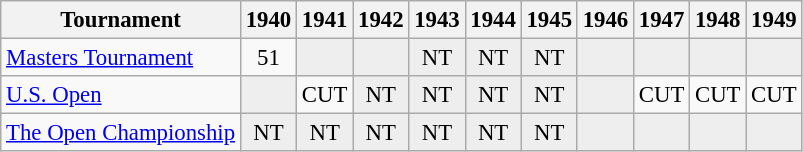<table class="wikitable" style="font-size:95%;text-align:center;">
<tr>
<th>Tournament</th>
<th>1940</th>
<th>1941</th>
<th>1942</th>
<th>1943</th>
<th>1944</th>
<th>1945</th>
<th>1946</th>
<th>1947</th>
<th>1948</th>
<th>1949</th>
</tr>
<tr>
<td align=left><a href='#'>Masters Tournament</a></td>
<td>51</td>
<td style="background:#eeeeee;"></td>
<td style="background:#eeeeee;"></td>
<td style="background:#eeeeee;">NT</td>
<td style="background:#eeeeee;">NT</td>
<td style="background:#eeeeee;">NT</td>
<td style="background:#eeeeee;"></td>
<td style="background:#eeeeee;"></td>
<td style="background:#eeeeee;"></td>
<td style="background:#eeeeee;"></td>
</tr>
<tr>
<td align=left><a href='#'>U.S. Open</a></td>
<td style="background:#eeeeee;"></td>
<td>CUT</td>
<td style="background:#eeeeee;">NT</td>
<td style="background:#eeeeee;">NT</td>
<td style="background:#eeeeee;">NT</td>
<td style="background:#eeeeee;">NT</td>
<td style="background:#eeeeee;"></td>
<td>CUT</td>
<td>CUT</td>
<td>CUT</td>
</tr>
<tr>
<td align=left><a href='#'>The Open Championship</a></td>
<td style="background:#eeeeee;">NT</td>
<td style="background:#eeeeee;">NT</td>
<td style="background:#eeeeee;">NT</td>
<td style="background:#eeeeee;">NT</td>
<td style="background:#eeeeee;">NT</td>
<td style="background:#eeeeee;">NT</td>
<td style="background:#eeeeee;"></td>
<td style="background:#eeeeee;"></td>
<td style="background:#eeeeee;"></td>
<td style="background:#eeeeee;"></td>
</tr>
</table>
